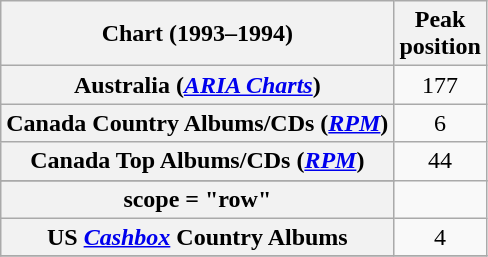<table class="wikitable sortable plainrowheaders" style="text-align:center;">
<tr>
<th scope="col">Chart (1993–1994)</th>
<th scope="col">Peak<br>position</th>
</tr>
<tr>
<th scope = "row">Australia (<em><a href='#'>ARIA Charts</a></em>)</th>
<td align="center">177</td>
</tr>
<tr>
<th scope = "row">Canada Country Albums/CDs (<em><a href='#'>RPM</a></em>)</th>
<td>6</td>
</tr>
<tr>
<th scope = "row">Canada Top Albums/CDs (<em><a href='#'>RPM</a></em>)</th>
<td>44</td>
</tr>
<tr>
</tr>
<tr>
</tr>
<tr>
<th>scope = "row" </th>
</tr>
<tr>
<th scope = "row">US <em><a href='#'>Cashbox</a></em> Country Albums</th>
<td align="center">4</td>
</tr>
<tr>
</tr>
</table>
